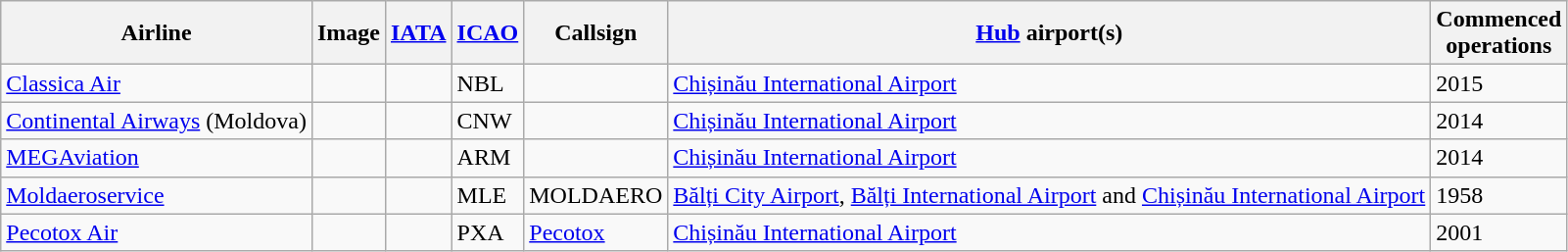<table class="wikitable sortable">
<tr valign="middle">
<th>Airline</th>
<th>Image</th>
<th><a href='#'>IATA</a></th>
<th><a href='#'>ICAO</a></th>
<th>Callsign</th>
<th><a href='#'>Hub</a> airport(s)</th>
<th>Commenced<br>operations</th>
</tr>
<tr>
<td><a href='#'>Classica Air</a></td>
<td></td>
<td></td>
<td>NBL</td>
<td></td>
<td><a href='#'>Chișinău International Airport</a></td>
<td>2015</td>
</tr>
<tr>
<td><a href='#'>Continental Airways</a> (Moldova)</td>
<td></td>
<td></td>
<td>CNW</td>
<td></td>
<td><a href='#'>Chișinău International Airport</a></td>
<td>2014</td>
</tr>
<tr>
<td><a href='#'>MEGAviation</a></td>
<td></td>
<td></td>
<td>ARM</td>
<td></td>
<td><a href='#'>Chișinău International Airport</a></td>
<td>2014</td>
</tr>
<tr>
<td><a href='#'>Moldaeroservice</a></td>
<td></td>
<td></td>
<td>MLE</td>
<td>MOLDAERO</td>
<td><a href='#'>Bălți City Airport</a>, <a href='#'>Bălți International Airport</a> and <a href='#'>Chișinău International Airport</a></td>
<td>1958</td>
</tr>
<tr>
<td><a href='#'>Pecotox Air</a></td>
<td></td>
<td></td>
<td>PXA</td>
<td><a href='#'>Pecotox</a></td>
<td><a href='#'>Chișinău International Airport</a></td>
<td>2001</td>
</tr>
</table>
